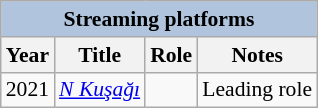<table class="wikitable" style="font-size: 90%;">
<tr>
<th colspan="4" style="background:LightSteelBlue">Streaming platforms</th>
</tr>
<tr>
<th>Year</th>
<th>Title</th>
<th>Role</th>
<th>Notes</th>
</tr>
<tr>
<td>2021</td>
<td><em><a href='#'>N Kuşağı</a></em></td>
<td></td>
<td>Leading role</td>
</tr>
</table>
